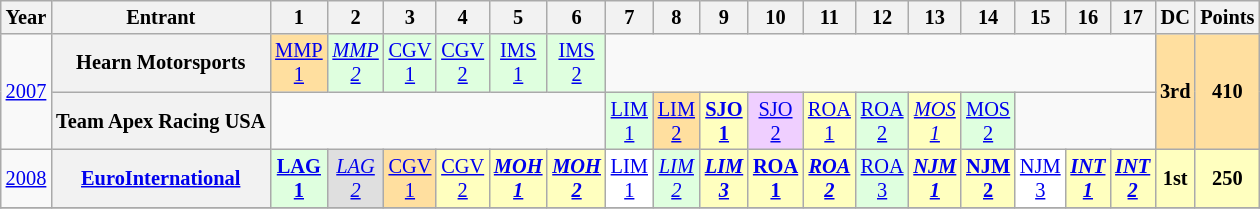<table class="wikitable" style="text-align:center; font-size:85%">
<tr>
<th>Year</th>
<th>Entrant</th>
<th>1</th>
<th>2</th>
<th>3</th>
<th>4</th>
<th>5</th>
<th>6</th>
<th>7</th>
<th>8</th>
<th>9</th>
<th>10</th>
<th>11</th>
<th>12</th>
<th>13</th>
<th>14</th>
<th>15</th>
<th>16</th>
<th>17</th>
<th>DC</th>
<th>Points</th>
</tr>
<tr>
<td rowspan=2><a href='#'>2007</a></td>
<th nowrap>Hearn Motorsports</th>
<td style="background:#ffdf9f"><a href='#'>MMP<br>1</a><br></td>
<td style="background:#dfffdf"><em><a href='#'>MMP<br>2</a></em><br></td>
<td style="background:#dfffdf"><a href='#'>CGV<br>1</a><br></td>
<td style="background:#dfffdf"><a href='#'>CGV<br>2</a><br></td>
<td style="background:#dfffdf"><a href='#'>IMS<br>1</a><br></td>
<td style="background:#dfffdf"><a href='#'>IMS<br>2</a><br></td>
<td colspan=11></td>
<th rowspan=2 style="background:#ffdf9f">3rd</th>
<th rowspan=2 style="background:#ffdf9f">410</th>
</tr>
<tr>
<th nowrap>Team Apex Racing USA</th>
<td colspan=6></td>
<td style="background:#dfffdf"><a href='#'>LIM<br>1</a><br></td>
<td style="background:#ffdf9f"><a href='#'>LIM<br>2</a><br></td>
<td style="background:#ffffbf"><strong><a href='#'>SJO<br>1</a></strong><br></td>
<td style="background:#efcfff"><a href='#'>SJO<br>2</a><br></td>
<td style="background:#ffffbf"><a href='#'>ROA<br>1</a><br></td>
<td style="background:#dfffdf"><a href='#'>ROA<br>2</a><br></td>
<td style="background:#ffffbf"><em><a href='#'>MOS<br>1</a></em><br></td>
<td style="background:#dfffdf"><a href='#'>MOS<br>2</a><br></td>
<td colspan=3></td>
</tr>
<tr>
<td><a href='#'>2008</a></td>
<th nowrap><a href='#'>EuroInternational</a></th>
<td style="background:#DFFFDF"><strong><a href='#'>LAG<br>1</a></strong><br></td>
<td style="background:#DFDFDF"><em><a href='#'>LAG<br>2</a></em><br></td>
<td style="background:#FFDF9F"><a href='#'>CGV<br>1</a><br></td>
<td style="background:#FFFFBF"><a href='#'>CGV<br>2</a><br></td>
<td style="background:#FFFFBF"><strong><em><a href='#'>MOH<br>1</a></em></strong><br></td>
<td style="background:#FFFFBF"><strong><em><a href='#'>MOH<br>2</a></em></strong><br></td>
<td style="background:#FFFFFF"><a href='#'>LIM<br>1</a><br></td>
<td style="background:#DFFFDF"><em><a href='#'>LIM<br>2</a></em><br></td>
<td style="background:#FFFFBF"><strong><em><a href='#'>LIM<br>3</a></em></strong><br></td>
<td style="background:#FFFFBF"><strong><a href='#'>ROA<br>1</a></strong><br></td>
<td style="background:#FFFFBF"><strong><em><a href='#'>ROA<br>2</a></em></strong><br></td>
<td style="background:#DFFFDF"><a href='#'>ROA<br>3</a><br></td>
<td style="background:#FFFFBF"><strong><em><a href='#'>NJM<br>1</a></em></strong><br></td>
<td style="background:#FFFFBF"><strong><a href='#'>NJM<br>2</a></strong><br></td>
<td style="background:#FFFFFF"><a href='#'>NJM<br>3</a><br></td>
<td style="background:#FFFFBF"><strong><em><a href='#'>INT<br>1</a></em></strong><br></td>
<td style="background:#FFFFBF"><strong><em><a href='#'>INT<br>2</a></em></strong><br></td>
<th style="background:#FFFFBF">1st</th>
<th style="background:#FFFFBF">250</th>
</tr>
<tr>
</tr>
</table>
